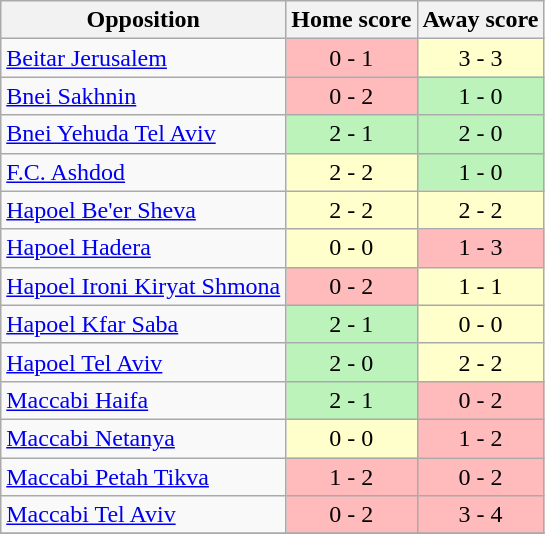<table class="wikitable" style="text-align: center">
<tr>
<th>Opposition</th>
<th>Home score</th>
<th>Away score</th>
</tr>
<tr>
<td align="left"><a href='#'>Beitar Jerusalem</a></td>
<td bgcolor=#FFBBBB>0 - 1</td>
<td bgcolor=#FFFFCC>3 - 3</td>
</tr>
<tr>
<td align="left"><a href='#'>Bnei Sakhnin</a></td>
<td bgcolor=#FFBBBB>0 - 2</td>
<td bgcolor=#BBF3BB>1 - 0</td>
</tr>
<tr>
<td align="left"><a href='#'>Bnei Yehuda Tel Aviv</a></td>
<td bgcolor=#BBF3BB>2 - 1</td>
<td bgcolor=#BBF3BB>2 - 0</td>
</tr>
<tr>
<td align="left"><a href='#'>F.C. Ashdod</a></td>
<td bgcolor=#FFFFCC>2 - 2</td>
<td bgcolor=#BBF3BB>1 - 0</td>
</tr>
<tr>
<td align="left"><a href='#'>Hapoel Be'er Sheva</a></td>
<td bgcolor=#FFFFCC>2 - 2</td>
<td bgcolor=#FFFFCC>2 - 2</td>
</tr>
<tr>
<td align="left"><a href='#'>Hapoel Hadera</a></td>
<td bgcolor=#FFFFCC>0 - 0</td>
<td bgcolor=#FFBBBB>1 - 3</td>
</tr>
<tr>
<td align="left"><a href='#'>Hapoel Ironi Kiryat Shmona</a></td>
<td bgcolor=#FFBBBB>0 - 2</td>
<td bgcolor=#FFFFCC>1 - 1</td>
</tr>
<tr>
<td align="left"><a href='#'>Hapoel Kfar Saba</a></td>
<td bgcolor=#BBF3BB>2 - 1</td>
<td bgcolor=#FFFFCC>0 - 0</td>
</tr>
<tr>
<td align="left"><a href='#'>Hapoel Tel Aviv</a></td>
<td bgcolor=#BBF3BB>2 - 0</td>
<td bgcolor=#FFFFCC>2 - 2</td>
</tr>
<tr>
<td align="left"><a href='#'>Maccabi Haifa</a></td>
<td bgcolor=#BBF3BB>2 - 1</td>
<td bgcolor=#FFBBBB>0 - 2</td>
</tr>
<tr>
<td align="left"><a href='#'>Maccabi Netanya</a></td>
<td bgcolor=#FFFFCC>0 - 0</td>
<td bgcolor=#FFBBBB>1 - 2</td>
</tr>
<tr>
<td align="left"><a href='#'>Maccabi Petah Tikva</a></td>
<td bgcolor=#FFBBBB>1 - 2</td>
<td bgcolor=#FFBBBB>0 - 2</td>
</tr>
<tr>
<td align="left"><a href='#'>Maccabi Tel Aviv</a></td>
<td bgcolor=#FFBBBB>0 - 2</td>
<td bgcolor=#FFBBBB>3 - 4</td>
</tr>
<tr>
</tr>
</table>
